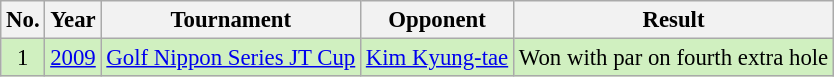<table class="wikitable" style="font-size:95%;">
<tr>
<th>No.</th>
<th>Year</th>
<th>Tournament</th>
<th>Opponent</th>
<th>Result</th>
</tr>
<tr style="background:#D0F0C0;">
<td align=center>1</td>
<td><a href='#'>2009</a></td>
<td><a href='#'>Golf Nippon Series JT Cup</a></td>
<td> <a href='#'>Kim Kyung-tae</a></td>
<td>Won with par on fourth extra hole</td>
</tr>
</table>
